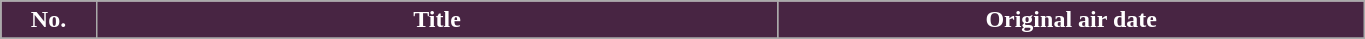<table class="wikitable plainrowheaders" width="72%">
<tr>
<th scope="col" style="background-color: #482543; color: #FFFFFF;" width=7%>No.</th>
<th scope="col" style="background-color: #482543; color: #FFFFFF;" width=50%>Title</th>
<th scope="col" style="background-color: #482543; color: #FFFFFF;">Original air date</th>
</tr>
<tr>
</tr>
</table>
